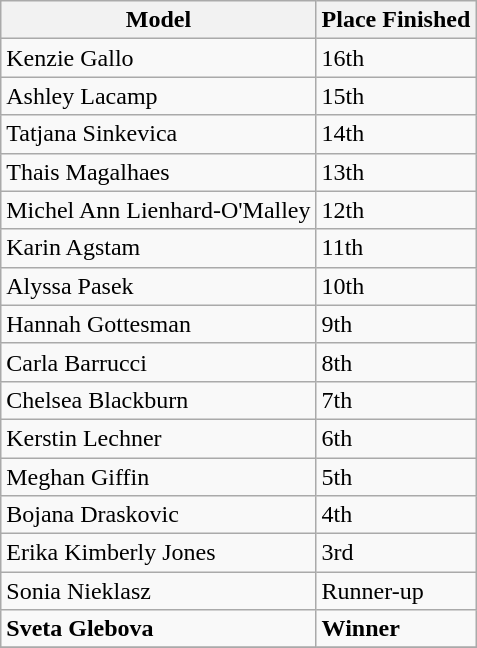<table class="wikitable sortable">
<tr>
<th>Model</th>
<th>Place Finished</th>
</tr>
<tr>
<td>Kenzie Gallo</td>
<td>16th</td>
</tr>
<tr>
<td>Ashley Lacamp</td>
<td>15th</td>
</tr>
<tr>
<td>Tatjana Sinkevica</td>
<td>14th</td>
</tr>
<tr>
<td>Thais Magalhaes</td>
<td>13th</td>
</tr>
<tr>
<td>Michel Ann Lienhard-O'Malley</td>
<td>12th</td>
</tr>
<tr>
<td>Karin Agstam</td>
<td>11th</td>
</tr>
<tr>
<td>Alyssa Pasek</td>
<td>10th</td>
</tr>
<tr>
<td>Hannah Gottesman</td>
<td>9th</td>
</tr>
<tr>
<td>Carla Barrucci</td>
<td>8th</td>
</tr>
<tr>
<td>Chelsea Blackburn</td>
<td>7th</td>
</tr>
<tr>
<td>Kerstin Lechner</td>
<td>6th</td>
</tr>
<tr>
<td>Meghan Giffin</td>
<td>5th</td>
</tr>
<tr>
<td>Bojana Draskovic</td>
<td>4th</td>
</tr>
<tr>
<td>Erika Kimberly Jones</td>
<td>3rd</td>
</tr>
<tr>
<td>Sonia Nieklasz</td>
<td>Runner-up</td>
</tr>
<tr>
<td><strong>Sveta Glebova</strong></td>
<td><strong>Winner</strong></td>
</tr>
<tr>
</tr>
</table>
